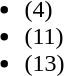<table>
<tr>
<td valign="top" width=20%><br><ul><li> (4)</li><li> (11)</li><li> (13)</li></ul></td>
</tr>
</table>
